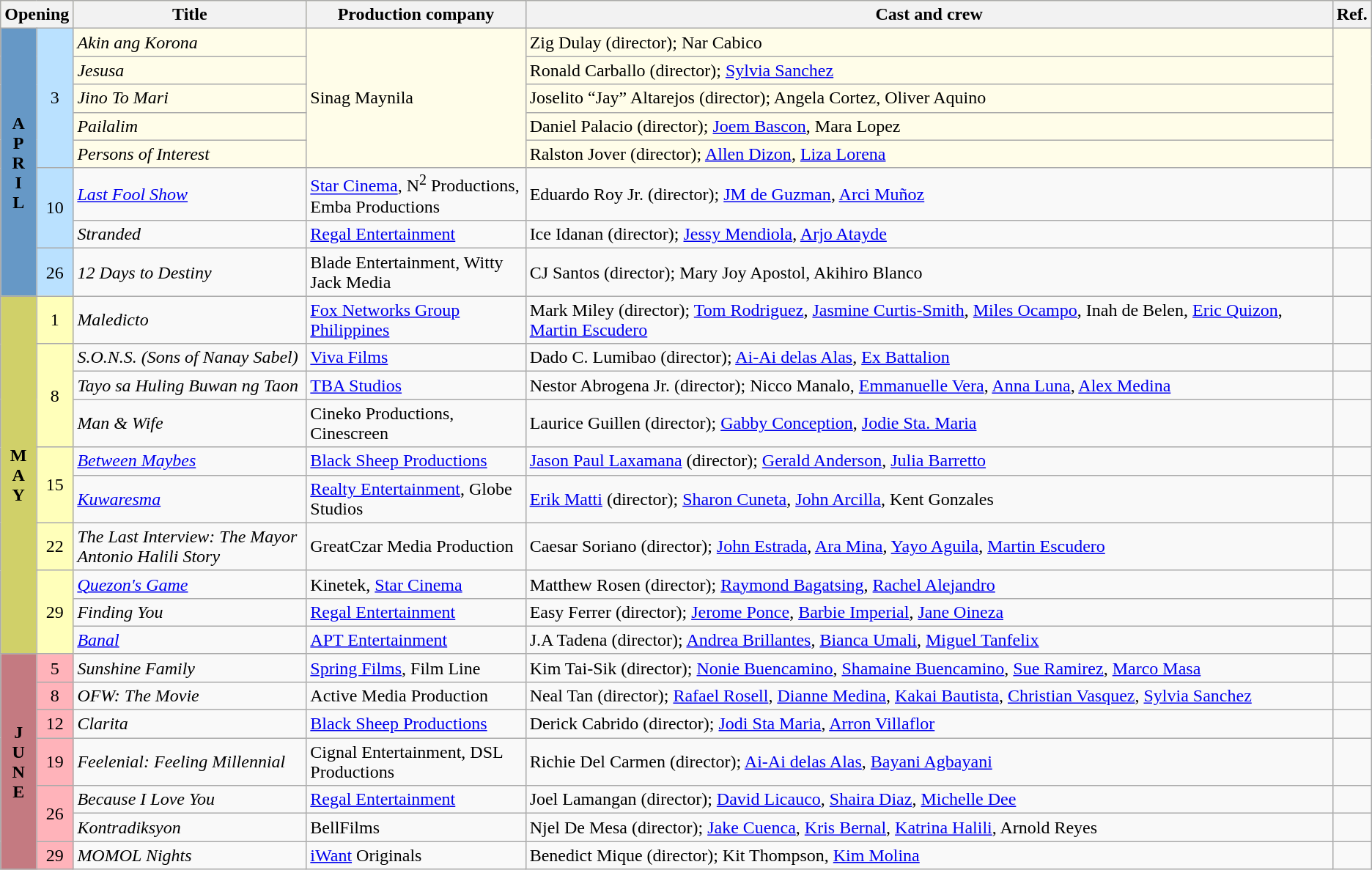<table class="wikitable sortable">
<tr style="background:#ffffba; text-align:center">
<th colspan="2">Opening</th>
<th style="width:17%">Title</th>
<th style="width:16%">Production company</th>
<th>Cast and crew</th>
<th>Ref.</th>
</tr>
<tr>
<th rowspan="8" style="text-align:center; background:#6698c6; width:1%">A<br>P<br>R<br>I<br>L</th>
<td rowspan="5" style="text-align:center; background:#bae1ff; width:1%">3</td>
<td rowspan="1" style="background:#fffde9;"><em>Akin ang Korona</em></td>
<td rowspan="5" style="background:#fffde9;">Sinag Maynila</td>
<td rowspan="1" style="background:#fffde9;">Zig Dulay (director); Nar Cabico</td>
<td rowspan="5" style="background:#fffde9;"></td>
</tr>
<tr style="background:#fffde9;">
<td><em>Jesusa</em></td>
<td>Ronald Carballo (director); <a href='#'>Sylvia Sanchez</a></td>
</tr>
<tr style="background:#fffde9;">
<td><em>Jino To Mari</em></td>
<td>Joselito “Jay” Altarejos (director); Angela Cortez, Oliver Aquino</td>
</tr>
<tr style="background:#fffde9;">
<td><em>Pailalim</em></td>
<td>Daniel Palacio (director); <a href='#'>Joem Bascon</a>, Mara Lopez</td>
</tr>
<tr style="background:#fffde9;">
<td><em>Persons of Interest</em></td>
<td>Ralston Jover (director); <a href='#'>Allen Dizon</a>, <a href='#'>Liza Lorena</a></td>
</tr>
<tr>
<td rowspan="2" style="text-align:center; background:#bae1ff">10</td>
<td><em><a href='#'>Last Fool Show</a></em></td>
<td><a href='#'>Star Cinema</a>, N<sup>2</sup> Productions, Emba Productions</td>
<td>Eduardo Roy Jr. (director); <a href='#'>JM de Guzman</a>, <a href='#'>Arci Muñoz</a></td>
<td></td>
</tr>
<tr>
<td><em>Stranded</em></td>
<td><a href='#'>Regal Entertainment</a></td>
<td>Ice Idanan (director); <a href='#'>Jessy Mendiola</a>, <a href='#'>Arjo Atayde</a></td>
<td></td>
</tr>
<tr>
<td rowspan="1" style="text-align:center; background:#bae1ff">26</td>
<td><em>12 Days to Destiny</em></td>
<td>Blade Entertainment, Witty Jack Media</td>
<td>CJ Santos (director); Mary Joy Apostol, Akihiro Blanco</td>
<td></td>
</tr>
<tr>
<th rowspan="10" style="text-align:center; background:#d0d069; width:1%">M<br>A<br>Y</th>
<td rowspan="1" style="text-align:center; background:#ffffba; width:1% ">1</td>
<td><em>Maledicto</em></td>
<td><a href='#'>Fox Networks Group Philippines</a></td>
<td style="text-align:left;">Mark Miley (director); <a href='#'>Tom Rodriguez</a>, <a href='#'>Jasmine Curtis-Smith</a>, <a href='#'>Miles Ocampo</a>, Inah de Belen, <a href='#'>Eric Quizon</a>, <a href='#'>Martin Escudero</a></td>
<td></td>
</tr>
<tr>
<td rowspan="3"  style="text-align:center; background:#ffffba">8</td>
<td><em>S.O.N.S. (Sons of Nanay Sabel)</em></td>
<td><a href='#'>Viva Films</a></td>
<td style="text-align:left;">Dado C. Lumibao (director); <a href='#'>Ai-Ai delas Alas</a>, <a href='#'>Ex Battalion</a></td>
<td></td>
</tr>
<tr>
<td><em>Tayo sa Huling Buwan ng Taon</em></td>
<td><a href='#'>TBA Studios</a></td>
<td>Nestor Abrogena Jr. (director); Nicco Manalo, <a href='#'>Emmanuelle Vera</a>, <a href='#'>Anna Luna</a>, <a href='#'>Alex Medina</a></td>
<td></td>
</tr>
<tr>
<td><em>Man & Wife</em></td>
<td>Cineko Productions, Cinescreen</td>
<td>Laurice Guillen (director); <a href='#'>Gabby Conception</a>, <a href='#'>Jodie Sta. Maria</a></td>
<td></td>
</tr>
<tr>
<td rowspan="2"  style="text-align:center; background:#ffffba">15</td>
<td><em><a href='#'>Between Maybes</a></em></td>
<td><a href='#'>Black Sheep Productions</a></td>
<td><a href='#'>Jason Paul Laxamana</a> (director);  <a href='#'>Gerald Anderson</a>, <a href='#'>Julia Barretto</a></td>
<td></td>
</tr>
<tr>
<td><em><a href='#'>Kuwaresma</a></em></td>
<td><a href='#'>Realty Entertainment</a>, Globe Studios</td>
<td><a href='#'>Erik Matti</a> (director); <a href='#'>Sharon Cuneta</a>, <a href='#'>John Arcilla</a>, Kent Gonzales</td>
<td></td>
</tr>
<tr>
<td style="text-align:center; background:#ffffba">22</td>
<td><em>The Last Interview: The Mayor Antonio Halili Story</em></td>
<td>GreatCzar Media Production</td>
<td>Caesar Soriano (director); <a href='#'>John Estrada</a>, <a href='#'>Ara Mina</a>, <a href='#'>Yayo Aguila</a>, <a href='#'>Martin Escudero</a></td>
<td></td>
</tr>
<tr>
<td rowspan="3"  style="text-align:center; background:#ffffba">29</td>
<td><em><a href='#'>Quezon's Game</a></em></td>
<td>Kinetek, <a href='#'>Star Cinema</a></td>
<td>Matthew Rosen (director); <a href='#'>Raymond Bagatsing</a>, <a href='#'>Rachel Alejandro</a></td>
<td></td>
</tr>
<tr>
<td><em>Finding You</em></td>
<td><a href='#'>Regal Entertainment</a></td>
<td>Easy Ferrer (director); <a href='#'>Jerome Ponce</a>, <a href='#'>Barbie Imperial</a>, <a href='#'>Jane Oineza</a></td>
<td></td>
</tr>
<tr>
<td><em><a href='#'>Banal</a></em></td>
<td><a href='#'>APT Entertainment</a></td>
<td>J.A Tadena (director); <a href='#'>Andrea Brillantes</a>, <a href='#'>Bianca Umali</a>, <a href='#'>Miguel Tanfelix</a></td>
<td></td>
</tr>
<tr>
<th rowspan="7" style="text-align:center; background:#c47a81; width:1%">J<br>U<br>N<br>E</th>
<td rowspan="1" style="text-align:center; background:#ffb3ba; width:1%">5</td>
<td><em>Sunshine Family</em></td>
<td><a href='#'>Spring Films</a>, Film Line</td>
<td>Kim Tai-Sik (director); <a href='#'>Nonie Buencamino</a>, <a href='#'>Shamaine Buencamino</a>, <a href='#'>Sue Ramirez</a>, <a href='#'>Marco Masa</a></td>
<td></td>
</tr>
<tr>
<td style="text-align:center; background:#ffb3ba">8</td>
<td><em>OFW: The Movie</em></td>
<td>Active Media Production</td>
<td>Neal Tan (director); <a href='#'>Rafael Rosell</a>, <a href='#'>Dianne Medina</a>, <a href='#'>Kakai Bautista</a>, <a href='#'>Christian Vasquez</a>, <a href='#'>Sylvia Sanchez</a></td>
<td></td>
</tr>
<tr>
<td style="text-align:center; background:#ffb3ba">12</td>
<td><em>Clarita</em></td>
<td><a href='#'>Black Sheep Productions</a></td>
<td style="text-align:left;">Derick Cabrido (director); <a href='#'>Jodi Sta Maria</a>, <a href='#'>Arron Villaflor</a></td>
<td></td>
</tr>
<tr>
<td style="text-align:center; background:#ffb3ba">19</td>
<td><em>Feelenial: Feeling Millennial</em></td>
<td>Cignal Entertainment, DSL Productions</td>
<td>Richie Del Carmen (director); <a href='#'>Ai-Ai delas Alas</a>, <a href='#'>Bayani Agbayani</a></td>
<td></td>
</tr>
<tr>
<td rowspan="2" style="text-align:center; background:#ffb3ba">26</td>
<td><em>Because I Love You</em></td>
<td><a href='#'>Regal Entertainment</a></td>
<td>Joel Lamangan (director); <a href='#'>David Licauco</a>, <a href='#'>Shaira Diaz</a>, <a href='#'>Michelle Dee</a></td>
<td></td>
</tr>
<tr>
<td><em>Kontradiksyon</em></td>
<td>BellFilms</td>
<td>Njel De Mesa (director); <a href='#'>Jake Cuenca</a>, <a href='#'>Kris Bernal</a>, <a href='#'>Katrina Halili</a>, Arnold Reyes</td>
<td></td>
</tr>
<tr>
<td style="text-align:center; background:#ffb3ba">29</td>
<td><em>MOMOL Nights</em></td>
<td><a href='#'>iWant</a> Originals</td>
<td>Benedict Mique (director); Kit Thompson, <a href='#'>Kim Molina</a></td>
<td></td>
</tr>
</table>
